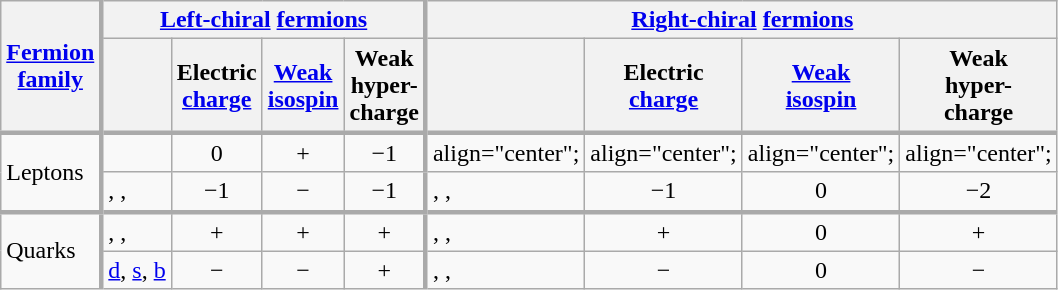<table class = "wikitable" style = "text-align center;">
<tr>
<th rowspan=2 style="border-right:medium #aaa solid;"><a href='#'>Fermion <br> family</a></th>
<th colspan=4 style="border-right:medium #aaa solid;"><a href='#'>Left-chiral</a> <a href='#'>fermions</a></th>
<th colspan=4><a href='#'>Right-chiral</a> <a href='#'>fermions</a></th>
</tr>
<tr>
<th></th>
<th>Electric <br> <a href='#'>charge</a> <br> </th>
<th><a href='#'>Weak <br> isospin</a> <br> </th>
<th style="border-right:medium #aaa solid;">Weak <br> hyper-<br>charge <br> </th>
<th></th>
<th>Electric <br> <a href='#'>charge</a> <br> </th>
<th><a href='#'>Weak <br> isospin</a> <br> </th>
<th>Weak <br> hyper-<br>charge <br> </th>
</tr>
<tr style="border-top:medium #aaa solid;">
<td rowspan = "2"; style="border-right:medium #aaa solid;">Leptons</td>
<td></td>
<td align="center";>0</td>
<td align="center";>+</td>
<td align="center"; style="border-right:medium #aaa solid">−1</td>
<td>align="center"; </td>
<td>align="center"; </td>
<td>align="center"; </td>
<td>align="center"; </td>
</tr>
<tr style="border-bottom:medium #aaa solid;">
<td>, , </td>
<td align="center";>−1</td>
<td align="center";>−</td>
<td align="center"; style="border-right:medium #aaa solid">−1</td>
<td>, , </td>
<td align="center";>−1</td>
<td align="center";>0</td>
<td align="center";>−2</td>
</tr>
<tr>
<td rowspan = "2"; style="border-right:medium #aaa solid;">Quarks</td>
<td>, , </td>
<td align="center";>+</td>
<td align="center";>+</td>
<td align="center"; style="border-right:medium #aaa solid;">+</td>
<td>, , </td>
<td align="center";>+</td>
<td align="center";>0</td>
<td align="center";>+</td>
</tr>
<tr>
<td><a href='#'>d</a>, <a href='#'>s</a>, <a href='#'>b</a></td>
<td align="center";>−</td>
<td align="center";>−</td>
<td align="center"; style="border-right:medium #aaa solid;">+</td>
<td>, , </td>
<td align="center";>−</td>
<td align="center";>0</td>
<td align="center";>−</td>
</tr>
</table>
